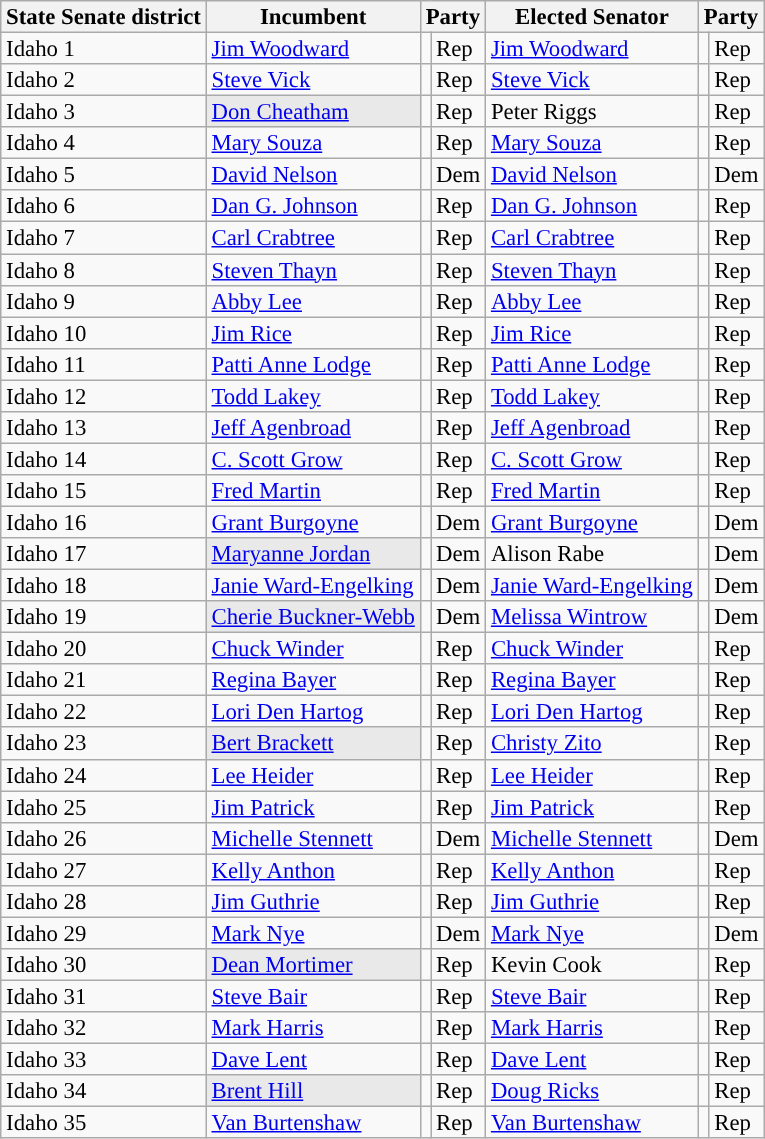<table class="sortable wikitable" style="font-size:95%;line-height:14px;">
<tr>
<th colspan="1">State Senate district</th>
<th class="unsortable">Incumbent</th>
<th colspan="2">Party</th>
<th class="unsortable">Elected Senator</th>
<th colspan="2">Party</th>
</tr>
<tr>
<td>Idaho 1</td>
<td><a href='#'>Jim Woodward</a></td>
<td style="background:"></td>
<td>Rep</td>
<td><a href='#'>Jim Woodward</a></td>
<td style="background:"></td>
<td>Rep</td>
</tr>
<tr>
<td>Idaho 2</td>
<td><a href='#'>Steve Vick</a></td>
<td style="background:"></td>
<td>Rep</td>
<td><a href='#'>Steve Vick</a></td>
<td style="background:"></td>
<td>Rep</td>
</tr>
<tr>
<td>Idaho 3</td>
<td style="background:#E9E9E9;"><a href='#'>Don Cheatham</a></td>
<td style="background:"></td>
<td>Rep</td>
<td>Peter Riggs</td>
<td style="background:"></td>
<td>Rep</td>
</tr>
<tr>
<td>Idaho 4</td>
<td><a href='#'>Mary Souza</a></td>
<td style="background:"></td>
<td>Rep</td>
<td><a href='#'>Mary Souza</a></td>
<td style="background:"></td>
<td>Rep</td>
</tr>
<tr>
<td>Idaho 5</td>
<td><a href='#'>David Nelson</a></td>
<td style="background:"></td>
<td>Dem</td>
<td><a href='#'>David Nelson</a></td>
<td style="background:"></td>
<td>Dem</td>
</tr>
<tr>
<td>Idaho 6</td>
<td><a href='#'>Dan G. Johnson</a></td>
<td style="background:"></td>
<td>Rep</td>
<td><a href='#'>Dan G. Johnson</a></td>
<td style="background:"></td>
<td>Rep</td>
</tr>
<tr>
<td>Idaho 7</td>
<td><a href='#'>Carl Crabtree</a></td>
<td style="background:"></td>
<td>Rep</td>
<td><a href='#'>Carl Crabtree</a></td>
<td style="background:"></td>
<td>Rep</td>
</tr>
<tr>
<td>Idaho 8</td>
<td><a href='#'>Steven Thayn</a></td>
<td style="background:"></td>
<td>Rep</td>
<td><a href='#'>Steven Thayn</a></td>
<td style="background:"></td>
<td>Rep</td>
</tr>
<tr>
<td>Idaho 9</td>
<td><a href='#'>Abby Lee</a></td>
<td style="background:"></td>
<td>Rep</td>
<td><a href='#'>Abby Lee</a></td>
<td style="background:"></td>
<td>Rep</td>
</tr>
<tr>
<td>Idaho 10</td>
<td><a href='#'>Jim Rice</a></td>
<td style="background:"></td>
<td>Rep</td>
<td><a href='#'>Jim Rice</a></td>
<td style="background:"></td>
<td>Rep</td>
</tr>
<tr>
<td>Idaho 11</td>
<td><a href='#'>Patti Anne Lodge</a></td>
<td style="background:"></td>
<td>Rep</td>
<td><a href='#'>Patti Anne Lodge</a></td>
<td style="background:"></td>
<td>Rep</td>
</tr>
<tr>
<td>Idaho 12</td>
<td><a href='#'>Todd Lakey</a></td>
<td style="background:"></td>
<td>Rep</td>
<td><a href='#'>Todd Lakey</a></td>
<td style="background:"></td>
<td>Rep</td>
</tr>
<tr>
<td>Idaho 13</td>
<td><a href='#'>Jeff Agenbroad</a></td>
<td style="background:"></td>
<td>Rep</td>
<td><a href='#'>Jeff Agenbroad</a></td>
<td style="background:"></td>
<td>Rep</td>
</tr>
<tr>
<td>Idaho 14</td>
<td><a href='#'>C. Scott Grow</a></td>
<td style="background:"></td>
<td>Rep</td>
<td><a href='#'>C. Scott Grow</a></td>
<td style="background:"></td>
<td>Rep</td>
</tr>
<tr>
<td>Idaho 15</td>
<td><a href='#'>Fred Martin</a></td>
<td style="background:"></td>
<td>Rep</td>
<td><a href='#'>Fred Martin</a></td>
<td style="background:"></td>
<td>Rep</td>
</tr>
<tr>
<td>Idaho 16</td>
<td><a href='#'>Grant Burgoyne</a></td>
<td style="background:"></td>
<td>Dem</td>
<td><a href='#'>Grant Burgoyne</a></td>
<td style="background:"></td>
<td>Dem</td>
</tr>
<tr>
<td>Idaho 17</td>
<td style="background:#E9E9E9;"><a href='#'>Maryanne Jordan</a></td>
<td style="background:"></td>
<td>Dem</td>
<td>Alison Rabe</td>
<td style="background:"></td>
<td>Dem</td>
</tr>
<tr>
<td>Idaho 18</td>
<td><a href='#'>Janie Ward-Engelking</a></td>
<td style="background:"></td>
<td>Dem</td>
<td><a href='#'>Janie Ward-Engelking</a></td>
<td style="background:"></td>
<td>Dem</td>
</tr>
<tr>
<td>Idaho 19</td>
<td style="background:#E9E9E9;"><a href='#'>Cherie Buckner-Webb</a></td>
<td style="background:"></td>
<td>Dem</td>
<td><a href='#'>Melissa Wintrow</a></td>
<td style="background:"></td>
<td>Dem</td>
</tr>
<tr>
<td>Idaho 20</td>
<td><a href='#'>Chuck Winder</a></td>
<td style="background:"></td>
<td>Rep</td>
<td><a href='#'>Chuck Winder</a></td>
<td style="background:"></td>
<td>Rep</td>
</tr>
<tr>
<td>Idaho 21</td>
<td><a href='#'>Regina Bayer</a></td>
<td style="background:"></td>
<td>Rep</td>
<td><a href='#'>Regina Bayer</a></td>
<td style="background:"></td>
<td>Rep</td>
</tr>
<tr>
<td>Idaho 22</td>
<td><a href='#'>Lori Den Hartog</a></td>
<td style="background:"></td>
<td>Rep</td>
<td><a href='#'>Lori Den Hartog</a></td>
<td style="background:"></td>
<td>Rep</td>
</tr>
<tr>
<td>Idaho 23</td>
<td style="background:#E9E9E9;"><a href='#'>Bert Brackett</a></td>
<td style="background:"></td>
<td>Rep</td>
<td><a href='#'>Christy Zito</a></td>
<td style="background:"></td>
<td>Rep</td>
</tr>
<tr>
<td>Idaho 24</td>
<td><a href='#'>Lee Heider</a></td>
<td style="background:"></td>
<td>Rep</td>
<td><a href='#'>Lee Heider</a></td>
<td style="background:"></td>
<td>Rep</td>
</tr>
<tr>
<td>Idaho 25</td>
<td><a href='#'>Jim Patrick</a></td>
<td style="background:"></td>
<td>Rep</td>
<td><a href='#'>Jim Patrick</a></td>
<td style="background:"></td>
<td>Rep</td>
</tr>
<tr>
<td>Idaho 26</td>
<td><a href='#'>Michelle Stennett</a></td>
<td style="background:"></td>
<td>Dem</td>
<td><a href='#'>Michelle Stennett</a></td>
<td style="background:"></td>
<td>Dem</td>
</tr>
<tr>
<td>Idaho 27</td>
<td><a href='#'>Kelly Anthon</a></td>
<td style="background:"></td>
<td>Rep</td>
<td><a href='#'>Kelly Anthon</a></td>
<td style="background:"></td>
<td>Rep</td>
</tr>
<tr>
<td>Idaho 28</td>
<td><a href='#'>Jim Guthrie</a></td>
<td style="background:"></td>
<td>Rep</td>
<td><a href='#'>Jim Guthrie</a></td>
<td style="background:"></td>
<td>Rep</td>
</tr>
<tr>
<td>Idaho 29</td>
<td><a href='#'>Mark Nye</a></td>
<td style="background:"></td>
<td>Dem</td>
<td><a href='#'>Mark Nye</a></td>
<td style="background:"></td>
<td>Dem</td>
</tr>
<tr>
<td>Idaho 30</td>
<td style="background:#E9E9E9;"><a href='#'>Dean Mortimer</a></td>
<td style="background:"></td>
<td>Rep</td>
<td>Kevin Cook</td>
<td style="background:"></td>
<td>Rep</td>
</tr>
<tr>
<td>Idaho 31</td>
<td><a href='#'>Steve Bair</a></td>
<td style="background:"></td>
<td>Rep</td>
<td><a href='#'>Steve Bair</a></td>
<td style="background:"></td>
<td>Rep</td>
</tr>
<tr>
<td>Idaho 32</td>
<td><a href='#'>Mark Harris</a></td>
<td style="background:"></td>
<td>Rep</td>
<td><a href='#'>Mark Harris</a></td>
<td style="background:"></td>
<td>Rep</td>
</tr>
<tr>
<td>Idaho 33</td>
<td><a href='#'>Dave Lent</a></td>
<td style="background:"></td>
<td>Rep</td>
<td><a href='#'>Dave Lent</a></td>
<td style="background:"></td>
<td>Rep</td>
</tr>
<tr>
<td>Idaho 34</td>
<td style="background:#E9E9E9;"><a href='#'>Brent Hill</a></td>
<td style="background:"></td>
<td>Rep</td>
<td><a href='#'>Doug Ricks</a></td>
<td style="background:"></td>
<td>Rep</td>
</tr>
<tr>
<td>Idaho 35</td>
<td><a href='#'>Van Burtenshaw</a></td>
<td style="background:"></td>
<td>Rep</td>
<td><a href='#'>Van Burtenshaw</a></td>
<td style="background:"></td>
<td>Rep</td>
</tr>
</table>
